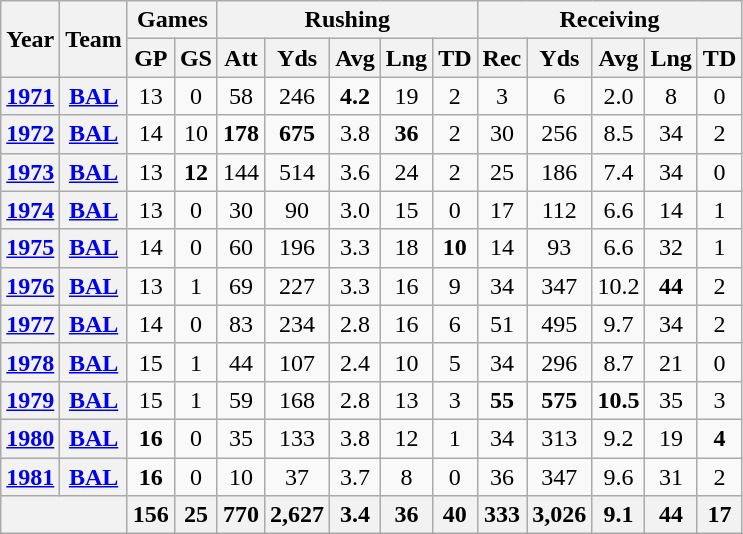<table class="wikitable" style="text-align:center;">
<tr>
<th rowspan="2">Year</th>
<th rowspan="2">Team</th>
<th colspan="2">Games</th>
<th colspan="5">Rushing</th>
<th colspan="5">Receiving</th>
</tr>
<tr>
<th>GP</th>
<th>GS</th>
<th>Att</th>
<th>Yds</th>
<th>Avg</th>
<th>Lng</th>
<th>TD</th>
<th>Rec</th>
<th>Yds</th>
<th>Avg</th>
<th>Lng</th>
<th>TD</th>
</tr>
<tr>
<th><a href='#'>1971</a></th>
<th><a href='#'>BAL</a></th>
<td>13</td>
<td>0</td>
<td>58</td>
<td>246</td>
<td><strong>4.2</strong></td>
<td>19</td>
<td>2</td>
<td>3</td>
<td>6</td>
<td>2.0</td>
<td>8</td>
<td>0</td>
</tr>
<tr>
<th><a href='#'>1972</a></th>
<th><a href='#'>BAL</a></th>
<td>14</td>
<td>10</td>
<td><strong>178</strong></td>
<td><strong>675</strong></td>
<td>3.8</td>
<td><strong>36</strong></td>
<td>2</td>
<td>30</td>
<td>256</td>
<td>8.5</td>
<td>34</td>
<td>2</td>
</tr>
<tr>
<th><a href='#'>1973</a></th>
<th><a href='#'>BAL</a></th>
<td>13</td>
<td><strong>12</strong></td>
<td>144</td>
<td>514</td>
<td>3.6</td>
<td>24</td>
<td>2</td>
<td>25</td>
<td>186</td>
<td>7.4</td>
<td>34</td>
<td>0</td>
</tr>
<tr>
<th><a href='#'>1974</a></th>
<th><a href='#'>BAL</a></th>
<td>13</td>
<td>0</td>
<td>30</td>
<td>90</td>
<td>3.0</td>
<td>15</td>
<td>0</td>
<td>17</td>
<td>112</td>
<td>6.6</td>
<td>14</td>
<td>1</td>
</tr>
<tr>
<th><a href='#'>1975</a></th>
<th><a href='#'>BAL</a></th>
<td>14</td>
<td>0</td>
<td>60</td>
<td>196</td>
<td>3.3</td>
<td>18</td>
<td><strong>10</strong></td>
<td>14</td>
<td>93</td>
<td>6.6</td>
<td>32</td>
<td>1</td>
</tr>
<tr>
<th><a href='#'>1976</a></th>
<th><a href='#'>BAL</a></th>
<td>13</td>
<td>1</td>
<td>69</td>
<td>227</td>
<td>3.3</td>
<td>16</td>
<td>9</td>
<td>34</td>
<td>347</td>
<td>10.2</td>
<td><strong>44</strong></td>
<td>2</td>
</tr>
<tr>
<th><a href='#'>1977</a></th>
<th><a href='#'>BAL</a></th>
<td>14</td>
<td>0</td>
<td>83</td>
<td>234</td>
<td>2.8</td>
<td>16</td>
<td>6</td>
<td>51</td>
<td>495</td>
<td>9.7</td>
<td>34</td>
<td>2</td>
</tr>
<tr>
<th><a href='#'>1978</a></th>
<th><a href='#'>BAL</a></th>
<td>15</td>
<td>1</td>
<td>44</td>
<td>107</td>
<td>2.4</td>
<td>10</td>
<td>5</td>
<td>34</td>
<td>296</td>
<td>8.7</td>
<td>21</td>
<td>0</td>
</tr>
<tr>
<th><a href='#'>1979</a></th>
<th><a href='#'>BAL</a></th>
<td>15</td>
<td>1</td>
<td>59</td>
<td>168</td>
<td>2.8</td>
<td>13</td>
<td>3</td>
<td><strong>55</strong></td>
<td><strong>575</strong></td>
<td><strong>10.5</strong></td>
<td>35</td>
<td>3</td>
</tr>
<tr>
<th><a href='#'>1980</a></th>
<th><a href='#'>BAL</a></th>
<td><strong>16</strong></td>
<td>0</td>
<td>35</td>
<td>133</td>
<td>3.8</td>
<td>12</td>
<td>1</td>
<td>34</td>
<td>313</td>
<td>9.2</td>
<td>19</td>
<td><strong>4</strong></td>
</tr>
<tr>
<th><a href='#'>1981</a></th>
<th><a href='#'>BAL</a></th>
<td><strong>16</strong></td>
<td>0</td>
<td>10</td>
<td>37</td>
<td>3.7</td>
<td>8</td>
<td>0</td>
<td>36</td>
<td>347</td>
<td>9.6</td>
<td>31</td>
<td>2</td>
</tr>
<tr>
<th colspan="2"></th>
<th>156</th>
<th>25</th>
<th>770</th>
<th>2,627</th>
<th>3.4</th>
<th>36</th>
<th>40</th>
<th>333</th>
<th>3,026</th>
<th>9.1</th>
<th>44</th>
<th>17</th>
</tr>
</table>
